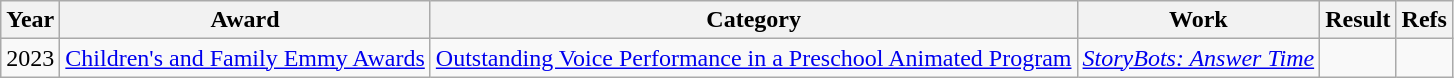<table class="wikitable">
<tr>
<th>Year</th>
<th>Award</th>
<th>Category</th>
<th>Work</th>
<th>Result</th>
<th>Refs</th>
</tr>
<tr>
<td>2023</td>
<td><a href='#'>Children's and Family Emmy Awards</a></td>
<td><a href='#'>Outstanding Voice Performance in a Preschool Animated Program</a></td>
<td><em><a href='#'>StoryBots: Answer Time</a></em></td>
<td></td>
<td></td>
</tr>
</table>
